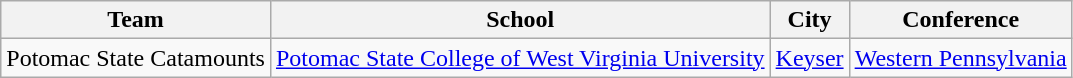<table class="sortable wikitable">
<tr>
<th>Team</th>
<th>School</th>
<th>City</th>
<th>Conference</th>
</tr>
<tr>
<td>Potomac State Catamounts</td>
<td><a href='#'>Potomac State College of West Virginia University</a></td>
<td><a href='#'>Keyser</a></td>
<td><a href='#'>Western Pennsylvania</a></td>
</tr>
</table>
